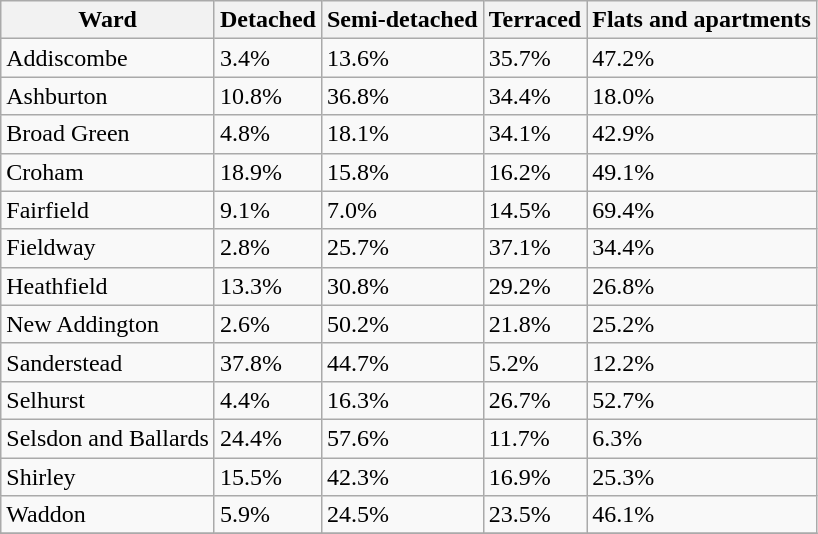<table class="wikitable">
<tr>
<th>Ward</th>
<th>Detached</th>
<th>Semi-detached</th>
<th>Terraced</th>
<th>Flats and apartments</th>
</tr>
<tr>
<td>Addiscombe</td>
<td>3.4%</td>
<td>13.6%</td>
<td>35.7%</td>
<td>47.2%</td>
</tr>
<tr>
<td>Ashburton</td>
<td>10.8%</td>
<td>36.8%</td>
<td>34.4%</td>
<td>18.0%</td>
</tr>
<tr>
<td>Broad Green</td>
<td>4.8%</td>
<td>18.1%</td>
<td>34.1%</td>
<td>42.9%</td>
</tr>
<tr>
<td>Croham</td>
<td>18.9%</td>
<td>15.8%</td>
<td>16.2%</td>
<td>49.1%</td>
</tr>
<tr>
<td>Fairfield</td>
<td>9.1%</td>
<td>7.0%</td>
<td>14.5%</td>
<td>69.4%</td>
</tr>
<tr>
<td>Fieldway</td>
<td>2.8%</td>
<td>25.7%</td>
<td>37.1%</td>
<td>34.4%</td>
</tr>
<tr>
<td>Heathfield</td>
<td>13.3%</td>
<td>30.8%</td>
<td>29.2%</td>
<td>26.8%</td>
</tr>
<tr>
<td>New Addington</td>
<td>2.6%</td>
<td>50.2%</td>
<td>21.8%</td>
<td>25.2%</td>
</tr>
<tr>
<td>Sanderstead</td>
<td>37.8%</td>
<td>44.7%</td>
<td>5.2%</td>
<td>12.2%</td>
</tr>
<tr>
<td>Selhurst</td>
<td>4.4%</td>
<td>16.3%</td>
<td>26.7%</td>
<td>52.7%</td>
</tr>
<tr>
<td>Selsdon and Ballards</td>
<td>24.4%</td>
<td>57.6%</td>
<td>11.7%</td>
<td>6.3%</td>
</tr>
<tr>
<td>Shirley</td>
<td>15.5%</td>
<td>42.3%</td>
<td>16.9%</td>
<td>25.3%</td>
</tr>
<tr>
<td>Waddon</td>
<td>5.9%</td>
<td>24.5%</td>
<td>23.5%</td>
<td>46.1%</td>
</tr>
<tr>
</tr>
</table>
